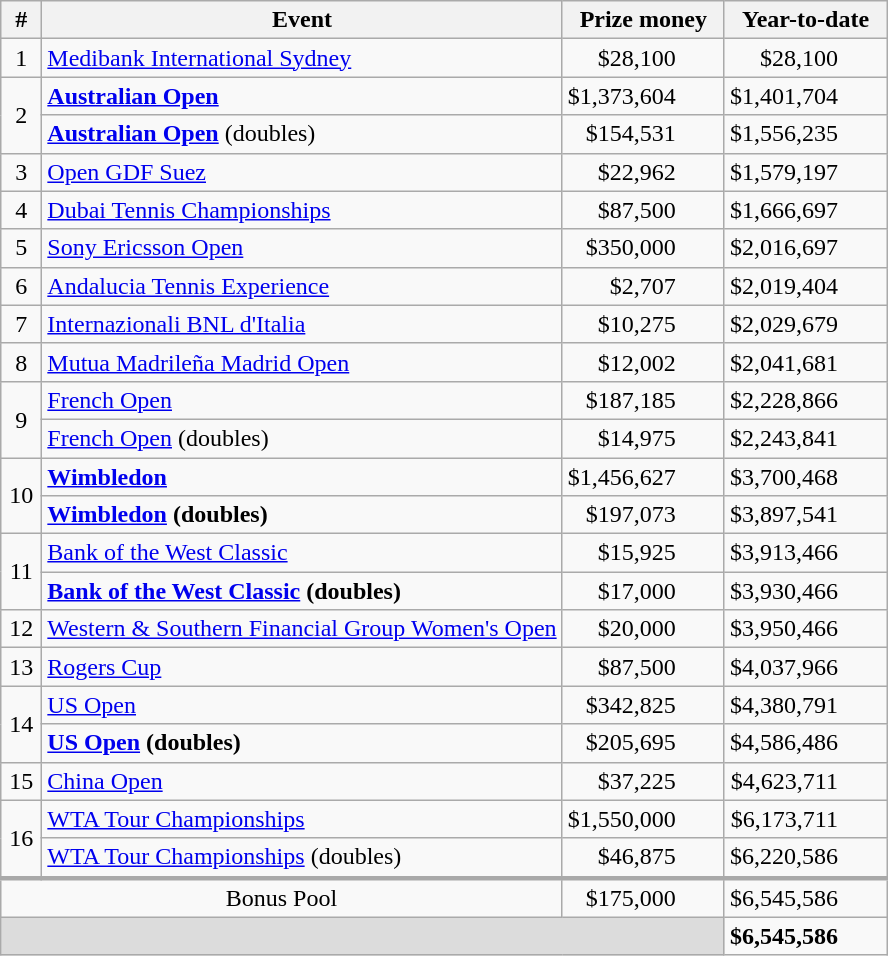<table class="wikitable sortable" align=center>
<tr>
<th width=20>#</th>
<th>Event</th>
<th>Prize money</th>
<th>Year-to-date</th>
</tr>
<tr>
<td align=center>1</td>
<td><a href='#'>Medibank International Sydney</a></td>
<td align=right style="padding-right: 2em">$28,100</td>
<td align=right style="padding-right: 2em">$28,100</td>
</tr>
<tr>
<td align=center rowspan=2>2</td>
<td><strong><a href='#'>Australian Open</a></strong></td>
<td align=right style="padding-right: 2em">$1,373,604</td>
<td align=right style="padding-right: 2em">$1,401,704</td>
</tr>
<tr>
<td><strong><a href='#'>Australian Open</a></strong> (doubles)</td>
<td align=right style="padding-right: 2em">$154,531</td>
<td align=right style="padding-right: 2em">$1,556,235</td>
</tr>
<tr>
<td align=center>3</td>
<td><a href='#'>Open GDF Suez</a></td>
<td align=right style="padding-right: 2em">$22,962</td>
<td align=right style="padding-right: 2em">$1,579,197</td>
</tr>
<tr>
<td align=center>4</td>
<td><a href='#'>Dubai Tennis Championships</a></td>
<td align=right style="padding-right: 2em">$87,500</td>
<td align=right style="padding-right: 2em">$1,666,697</td>
</tr>
<tr>
<td align=center>5</td>
<td><a href='#'>Sony Ericsson Open</a></td>
<td align=right style="padding-right: 2em">$350,000</td>
<td align=right style="padding-right: 2em">$2,016,697</td>
</tr>
<tr>
<td align=center>6</td>
<td><a href='#'>Andalucia Tennis Experience</a></td>
<td align=right style="padding-right: 2em">$2,707</td>
<td align=right style="padding-right: 2em">$2,019,404</td>
</tr>
<tr>
<td align=center>7</td>
<td><a href='#'>Internazionali BNL d'Italia</a></td>
<td align=right style="padding-right: 2em">$10,275</td>
<td align=right style="padding-right: 2em">$2,029,679</td>
</tr>
<tr>
<td align=center>8</td>
<td><a href='#'>Mutua Madrileña Madrid Open</a></td>
<td align=right style="padding-right: 2em">$12,002</td>
<td align=right style="padding-right: 2em">$2,041,681</td>
</tr>
<tr>
<td align=center rowspan=2>9</td>
<td><a href='#'>French Open</a></td>
<td align=right style="padding-right: 2em">$187,185</td>
<td align=right style="padding-right: 2em">$2,228,866</td>
</tr>
<tr>
<td><a href='#'>French Open</a> (doubles)</td>
<td align=right style="padding-right: 2em">$14,975</td>
<td align=right style="padding-right: 2em">$2,243,841</td>
</tr>
<tr>
<td align=center rowspan=2>10</td>
<td><strong><a href='#'>Wimbledon</a></strong></td>
<td align=right style="padding-right: 2em">$1,456,627</td>
<td align=right style="padding-right: 2em">$3,700,468</td>
</tr>
<tr>
<td><strong><a href='#'>Wimbledon</a> (doubles)</strong></td>
<td align=right style="padding-right: 2em">$197,073</td>
<td align=right style="padding-right: 2em">$3,897,541</td>
</tr>
<tr>
<td align=center rowspan=2>11</td>
<td><a href='#'>Bank of the West Classic</a></td>
<td align=right style="padding-right: 2em">$15,925</td>
<td align=right style="padding-right: 2em">$3,913,466</td>
</tr>
<tr>
<td><strong><a href='#'>Bank of the West Classic</a> (doubles)</strong></td>
<td align=right style="padding-right: 2em">$17,000</td>
<td align=right style="padding-right: 2em">$3,930,466</td>
</tr>
<tr>
<td align=center>12</td>
<td><a href='#'>Western & Southern Financial Group Women's Open</a></td>
<td align=right style="padding-right: 2em">$20,000</td>
<td align=right style="padding-right: 2em">$3,950,466</td>
</tr>
<tr>
<td align=center>13</td>
<td><a href='#'>Rogers Cup</a></td>
<td align=right style="padding-right: 2em">$87,500</td>
<td align=right style="padding-right: 2em">$4,037,966</td>
</tr>
<tr>
<td align=center rowspan=2>14</td>
<td><a href='#'>US Open</a></td>
<td align=right style="padding-right: 2em">$342,825</td>
<td align=right style="padding-right: 2em">$4,380,791</td>
</tr>
<tr>
<td><strong><a href='#'>US Open</a> (doubles)</strong></td>
<td align=right style="padding-right: 2em">$205,695</td>
<td align=right style="padding-right: 2em">$4,586,486</td>
</tr>
<tr>
<td align=center>15</td>
<td><a href='#'>China Open</a></td>
<td align=right style="padding-right: 2em">$37,225</td>
<td align=right style="padding-right: 2em">$4,623,711</td>
</tr>
<tr>
<td align=center rowspan=2>16</td>
<td><a href='#'>WTA Tour Championships</a></td>
<td align=right style="padding-right: 2em">$1,550,000</td>
<td align=right style="padding-right: 2em">$6,173,711</td>
</tr>
<tr>
<td><a href='#'>WTA Tour Championships</a> (doubles)</td>
<td align=right style="padding-right: 2em">$46,875</td>
<td align=right style="padding-right: 2em">$6,220,586</td>
</tr>
<tr style="text-align:center;border-top:3px solid darkgrey">
<td colspan=2>Bonus Pool</td>
<td align=right style="padding-right: 2em">$175,000</td>
<td align=right style="padding-right: 2em">$6,545,586</td>
</tr>
<tr class="sortbottom">
<td colspan=3 bgcolor=#DCDCDC></td>
<td align=right style="padding-right: 2em"><strong>$6,545,586</strong></td>
</tr>
</table>
